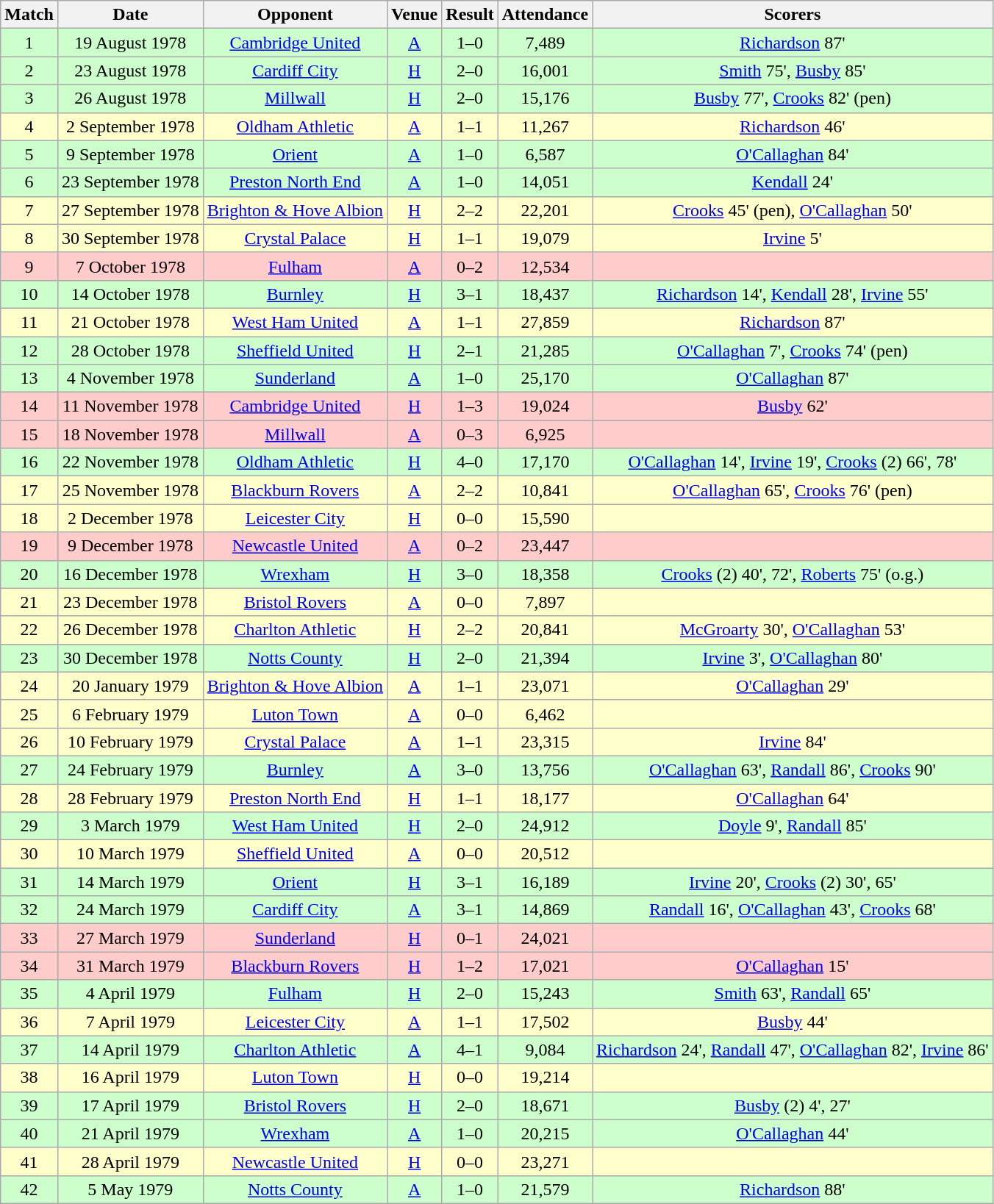<table class="wikitable" style="font-size:100%; text-align:center">
<tr>
<th>Match</th>
<th>Date</th>
<th>Opponent</th>
<th>Venue</th>
<th>Result</th>
<th>Attendance</th>
<th>Scorers</th>
</tr>
<tr style="background-color: #CCFFCC;">
<td>1</td>
<td>19 August 1978</td>
<td><a href='#'>Cambridge United</a></td>
<td><a href='#'>A</a></td>
<td>1–0</td>
<td>7,489</td>
<td><a href='#'>Richardson</a> 87'</td>
</tr>
<tr style="background-color: #CCFFCC;">
<td>2</td>
<td>23 August 1978</td>
<td><a href='#'>Cardiff City</a></td>
<td><a href='#'>H</a></td>
<td>2–0</td>
<td>16,001</td>
<td><a href='#'>Smith</a> 75', <a href='#'>Busby</a> 85'</td>
</tr>
<tr style="background-color: #CCFFCC;">
<td>3</td>
<td>26 August 1978</td>
<td><a href='#'>Millwall</a></td>
<td><a href='#'>H</a></td>
<td>2–0</td>
<td>15,176</td>
<td><a href='#'>Busby</a> 77', <a href='#'>Crooks</a> 82' (pen)</td>
</tr>
<tr style="background-color: #FFFFCC;">
<td>4</td>
<td>2 September 1978</td>
<td><a href='#'>Oldham Athletic</a></td>
<td><a href='#'>A</a></td>
<td>1–1</td>
<td>11,267</td>
<td><a href='#'>Richardson</a> 46'</td>
</tr>
<tr style="background-color: #CCFFCC;">
<td>5</td>
<td>9 September 1978</td>
<td><a href='#'>Orient</a></td>
<td><a href='#'>A</a></td>
<td>1–0</td>
<td>6,587</td>
<td><a href='#'>O'Callaghan</a> 84'</td>
</tr>
<tr style="background-color: #CCFFCC;">
<td>6</td>
<td>23 September 1978</td>
<td><a href='#'>Preston North End</a></td>
<td><a href='#'>A</a></td>
<td>1–0</td>
<td>14,051</td>
<td><a href='#'>Kendall</a> 24'</td>
</tr>
<tr style="background-color: #FFFFCC;">
<td>7</td>
<td>27 September 1978</td>
<td><a href='#'>Brighton & Hove Albion</a></td>
<td><a href='#'>H</a></td>
<td>2–2</td>
<td>22,201</td>
<td><a href='#'>Crooks</a> 45' (pen), <a href='#'>O'Callaghan</a> 50'</td>
</tr>
<tr style="background-color: #FFFFCC;">
<td>8</td>
<td>30 September 1978</td>
<td><a href='#'>Crystal Palace</a></td>
<td><a href='#'>H</a></td>
<td>1–1</td>
<td>19,079</td>
<td><a href='#'>Irvine</a> 5'</td>
</tr>
<tr style="background-color: #FFCCCC;">
<td>9</td>
<td>7 October 1978</td>
<td><a href='#'>Fulham</a></td>
<td><a href='#'>A</a></td>
<td>0–2</td>
<td>12,534</td>
<td></td>
</tr>
<tr style="background-color: #CCFFCC;">
<td>10</td>
<td>14 October 1978</td>
<td><a href='#'>Burnley</a></td>
<td><a href='#'>H</a></td>
<td>3–1</td>
<td>18,437</td>
<td><a href='#'>Richardson</a> 14', <a href='#'>Kendall</a> 28', <a href='#'>Irvine</a> 55'</td>
</tr>
<tr style="background-color: #FFFFCC;">
<td>11</td>
<td>21 October 1978</td>
<td><a href='#'>West Ham United</a></td>
<td><a href='#'>A</a></td>
<td>1–1</td>
<td>27,859</td>
<td><a href='#'>Richardson</a> 87'</td>
</tr>
<tr style="background-color: #CCFFCC;">
<td>12</td>
<td>28 October 1978</td>
<td><a href='#'>Sheffield United</a></td>
<td><a href='#'>H</a></td>
<td>2–1</td>
<td>21,285</td>
<td><a href='#'>O'Callaghan</a> 7', <a href='#'>Crooks</a> 74' (pen)</td>
</tr>
<tr style="background-color: #CCFFCC;">
<td>13</td>
<td>4 November 1978</td>
<td><a href='#'>Sunderland</a></td>
<td><a href='#'>A</a></td>
<td>1–0</td>
<td>25,170</td>
<td><a href='#'>O'Callaghan</a> 87'</td>
</tr>
<tr style="background-color: #FFCCCC;">
<td>14</td>
<td>11 November 1978</td>
<td><a href='#'>Cambridge United</a></td>
<td><a href='#'>H</a></td>
<td>1–3</td>
<td>19,024</td>
<td><a href='#'>Busby</a> 62'</td>
</tr>
<tr style="background-color: #FFCCCC;">
<td>15</td>
<td>18 November 1978</td>
<td><a href='#'>Millwall</a></td>
<td><a href='#'>A</a></td>
<td>0–3</td>
<td>6,925</td>
<td></td>
</tr>
<tr style="background-color: #CCFFCC;">
<td>16</td>
<td>22 November 1978</td>
<td><a href='#'>Oldham Athletic</a></td>
<td><a href='#'>H</a></td>
<td>4–0</td>
<td>17,170</td>
<td><a href='#'>O'Callaghan</a> 14', <a href='#'>Irvine</a> 19', <a href='#'>Crooks</a> (2) 66', 78'</td>
</tr>
<tr style="background-color: #FFFFCC;">
<td>17</td>
<td>25 November 1978</td>
<td><a href='#'>Blackburn Rovers</a></td>
<td><a href='#'>A</a></td>
<td>2–2</td>
<td>10,841</td>
<td><a href='#'>O'Callaghan</a> 65', <a href='#'>Crooks</a> 76' (pen)</td>
</tr>
<tr style="background-color: #FFFFCC;">
<td>18</td>
<td>2 December 1978</td>
<td><a href='#'>Leicester City</a></td>
<td><a href='#'>H</a></td>
<td>0–0</td>
<td>15,590</td>
<td></td>
</tr>
<tr style="background-color: #FFCCCC;">
<td>19</td>
<td>9 December 1978</td>
<td><a href='#'>Newcastle United</a></td>
<td><a href='#'>A</a></td>
<td>0–2</td>
<td>23,447</td>
<td></td>
</tr>
<tr style="background-color: #CCFFCC;">
<td>20</td>
<td>16 December 1978</td>
<td><a href='#'>Wrexham</a></td>
<td><a href='#'>H</a></td>
<td>3–0</td>
<td>18,358</td>
<td><a href='#'>Crooks</a> (2) 40', 72', <a href='#'>Roberts</a> 75' (o.g.)</td>
</tr>
<tr style="background-color: #FFFFCC;">
<td>21</td>
<td>23 December 1978</td>
<td><a href='#'>Bristol Rovers</a></td>
<td><a href='#'>A</a></td>
<td>0–0</td>
<td>7,897</td>
<td></td>
</tr>
<tr style="background-color: #FFFFCC;">
<td>22</td>
<td>26 December 1978</td>
<td><a href='#'>Charlton Athletic</a></td>
<td><a href='#'>H</a></td>
<td>2–2</td>
<td>20,841</td>
<td><a href='#'>McGroarty</a> 30', <a href='#'>O'Callaghan</a> 53'</td>
</tr>
<tr style="background-color: #CCFFCC;">
<td>23</td>
<td>30 December 1978</td>
<td><a href='#'>Notts County</a></td>
<td><a href='#'>H</a></td>
<td>2–0</td>
<td>21,394</td>
<td><a href='#'>Irvine</a> 3', <a href='#'>O'Callaghan</a> 80'</td>
</tr>
<tr style="background-color: #FFFFCC;">
<td>24</td>
<td>20 January 1979</td>
<td><a href='#'>Brighton & Hove Albion</a></td>
<td><a href='#'>A</a></td>
<td>1–1</td>
<td>23,071</td>
<td><a href='#'>O'Callaghan</a> 29'</td>
</tr>
<tr style="background-color: #FFFFCC;">
<td>25</td>
<td>6 February 1979</td>
<td><a href='#'>Luton Town</a></td>
<td><a href='#'>A</a></td>
<td>0–0</td>
<td>6,462</td>
<td></td>
</tr>
<tr style="background-color: #FFFFCC;">
<td>26</td>
<td>10 February 1979</td>
<td><a href='#'>Crystal Palace</a></td>
<td><a href='#'>A</a></td>
<td>1–1</td>
<td>23,315</td>
<td><a href='#'>Irvine</a> 84'</td>
</tr>
<tr style="background-color: #CCFFCC;">
<td>27</td>
<td>24 February 1979</td>
<td><a href='#'>Burnley</a></td>
<td><a href='#'>A</a></td>
<td>3–0</td>
<td>13,756</td>
<td><a href='#'>O'Callaghan</a> 63', <a href='#'>Randall</a> 86', <a href='#'>Crooks</a> 90'</td>
</tr>
<tr style="background-color: #FFFFCC;">
<td>28</td>
<td>28 February 1979</td>
<td><a href='#'>Preston North End</a></td>
<td><a href='#'>H</a></td>
<td>1–1</td>
<td>18,177</td>
<td><a href='#'>O'Callaghan</a> 64'</td>
</tr>
<tr style="background-color: #CCFFCC;">
<td>29</td>
<td>3 March 1979</td>
<td><a href='#'>West Ham United</a></td>
<td><a href='#'>H</a></td>
<td>2–0</td>
<td>24,912</td>
<td><a href='#'>Doyle</a> 9', <a href='#'>Randall</a> 85'</td>
</tr>
<tr style="background-color: #FFFFCC;">
<td>30</td>
<td>10 March 1979</td>
<td><a href='#'>Sheffield United</a></td>
<td><a href='#'>A</a></td>
<td>0–0</td>
<td>20,512</td>
<td></td>
</tr>
<tr style="background-color: #CCFFCC;">
<td>31</td>
<td>14 March 1979</td>
<td><a href='#'>Orient</a></td>
<td><a href='#'>H</a></td>
<td>3–1</td>
<td>16,189</td>
<td><a href='#'>Irvine</a> 20', <a href='#'>Crooks</a> (2) 30', 65'</td>
</tr>
<tr style="background-color: #CCFFCC;">
<td>32</td>
<td>24 March 1979</td>
<td><a href='#'>Cardiff City</a></td>
<td><a href='#'>A</a></td>
<td>3–1</td>
<td>14,869</td>
<td><a href='#'>Randall</a> 16', <a href='#'>O'Callaghan</a> 43', <a href='#'>Crooks</a> 68'</td>
</tr>
<tr style="background-color: #FFCCCC;">
<td>33</td>
<td>27 March 1979</td>
<td><a href='#'>Sunderland</a></td>
<td><a href='#'>H</a></td>
<td>0–1</td>
<td>24,021</td>
<td></td>
</tr>
<tr style="background-color: #FFCCCC;">
<td>34</td>
<td>31 March 1979</td>
<td><a href='#'>Blackburn Rovers</a></td>
<td><a href='#'>H</a></td>
<td>1–2</td>
<td>17,021</td>
<td><a href='#'>O'Callaghan</a> 15'</td>
</tr>
<tr style="background-color: #CCFFCC;">
<td>35</td>
<td>4 April 1979</td>
<td><a href='#'>Fulham</a></td>
<td><a href='#'>H</a></td>
<td>2–0</td>
<td>15,243</td>
<td><a href='#'>Smith</a> 63', <a href='#'>Randall</a> 65'</td>
</tr>
<tr style="background-color: #FFFFCC;">
<td>36</td>
<td>7 April 1979</td>
<td><a href='#'>Leicester City</a></td>
<td><a href='#'>A</a></td>
<td>1–1</td>
<td>17,502</td>
<td><a href='#'>Busby</a> 44'</td>
</tr>
<tr style="background-color: #CCFFCC;">
<td>37</td>
<td>14 April 1979</td>
<td><a href='#'>Charlton Athletic</a></td>
<td><a href='#'>A</a></td>
<td>4–1</td>
<td>9,084</td>
<td><a href='#'>Richardson</a> 24', <a href='#'>Randall</a> 47', <a href='#'>O'Callaghan</a> 82', <a href='#'>Irvine</a> 86'</td>
</tr>
<tr style="background-color: #FFFFCC;">
<td>38</td>
<td>16 April 1979</td>
<td><a href='#'>Luton Town</a></td>
<td><a href='#'>H</a></td>
<td>0–0</td>
<td>19,214</td>
<td></td>
</tr>
<tr style="background-color: #CCFFCC;">
<td>39</td>
<td>17 April 1979</td>
<td><a href='#'>Bristol Rovers</a></td>
<td><a href='#'>H</a></td>
<td>2–0</td>
<td>18,671</td>
<td><a href='#'>Busby</a> (2) 4', 27'</td>
</tr>
<tr style="background-color: #CCFFCC;">
<td>40</td>
<td>21 April 1979</td>
<td><a href='#'>Wrexham</a></td>
<td><a href='#'>A</a></td>
<td>1–0</td>
<td>20,215</td>
<td><a href='#'>O'Callaghan</a> 44'</td>
</tr>
<tr style="background-color: #FFFFCC;">
<td>41</td>
<td>28 April 1979</td>
<td><a href='#'>Newcastle United</a></td>
<td><a href='#'>H</a></td>
<td>0–0</td>
<td>23,271</td>
<td></td>
</tr>
<tr style="background-color: #CCFFCC;">
<td>42</td>
<td>5 May 1979</td>
<td><a href='#'>Notts County</a></td>
<td><a href='#'>A</a></td>
<td>1–0</td>
<td>21,579</td>
<td><a href='#'>Richardson</a> 88'</td>
</tr>
</table>
